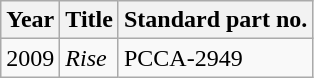<table class="wikitable">
<tr>
<th>Year</th>
<th>Title</th>
<th>Standard part no.</th>
</tr>
<tr>
<td>2009</td>
<td><em>Rise</em></td>
<td>PCCA-2949</td>
</tr>
</table>
